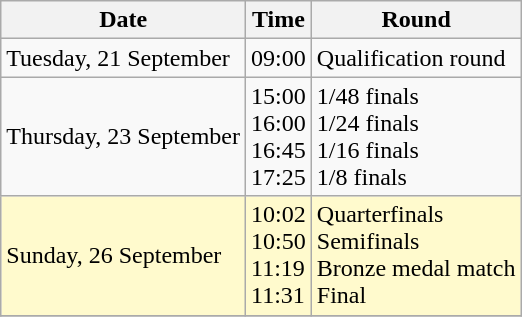<table class="wikitable">
<tr>
<th>Date</th>
<th>Time</th>
<th>Round</th>
</tr>
<tr>
<td>Tuesday, 21 September</td>
<td>09:00</td>
<td>Qualification round</td>
</tr>
<tr>
<td>Thursday, 23 September</td>
<td>15:00 <br> 16:00 <br> 16:45 <br> 17:25</td>
<td>1/48 finals <br> 1/24 finals <br> 1/16 finals <br> 1/8 finals</td>
</tr>
<tr style=background:lemonchiffon>
<td>Sunday, 26 September</td>
<td>10:02 <br> 10:50 <br> 11:19 <br> 11:31</td>
<td>Quarterfinals <br> Semifinals <br> Bronze medal match <br> Final</td>
</tr>
<tr>
</tr>
</table>
